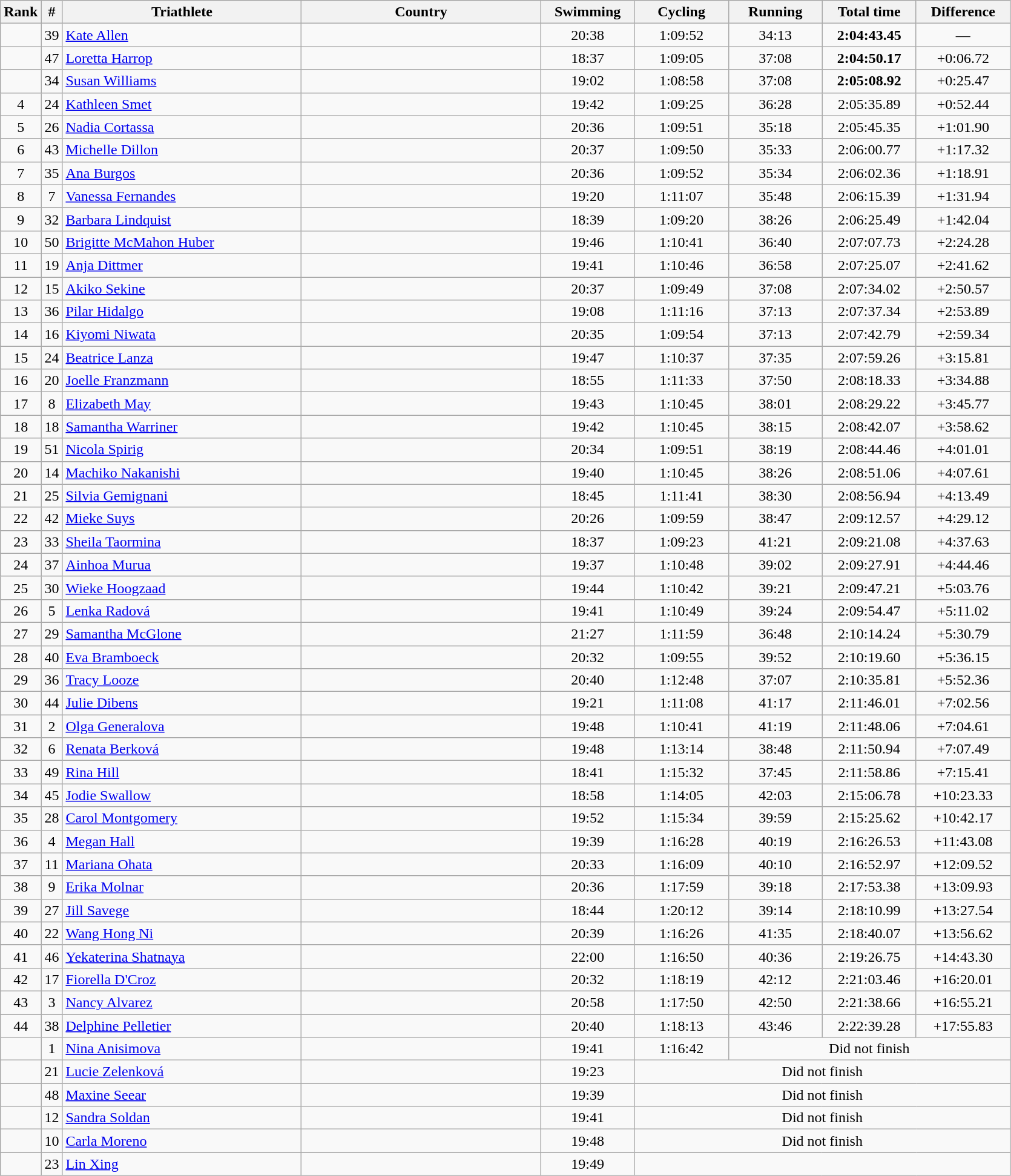<table class="wikitable sortable" style="text-align:center">
<tr>
<th>Rank</th>
<th>#</th>
<th style="width:16em">Triathlete</th>
<th style="width:16em">Country</th>
<th style="width:6em">Swimming</th>
<th style="width:6em">Cycling</th>
<th style="width:6em">Running</th>
<th style="width:6em">Total time</th>
<th style="width:6em">Difference</th>
</tr>
<tr>
<td></td>
<td>39</td>
<td align=left><a href='#'>Kate Allen</a></td>
<td align=left></td>
<td>20:38</td>
<td>1:09:52</td>
<td>34:13</td>
<td><strong>2:04:43.45</strong></td>
<td>—</td>
</tr>
<tr>
<td></td>
<td>47</td>
<td align=left><a href='#'>Loretta Harrop</a></td>
<td align=left></td>
<td>18:37</td>
<td>1:09:05</td>
<td>37:08</td>
<td><strong>2:04:50.17</strong></td>
<td>+0:06.72</td>
</tr>
<tr>
<td></td>
<td>34</td>
<td align=left><a href='#'>Susan Williams</a></td>
<td align=left></td>
<td>19:02</td>
<td>1:08:58</td>
<td>37:08</td>
<td><strong>2:05:08.92</strong></td>
<td>+0:25.47</td>
</tr>
<tr>
<td>4</td>
<td>24</td>
<td align=left><a href='#'>Kathleen Smet</a></td>
<td align=left></td>
<td>19:42</td>
<td>1:09:25</td>
<td>36:28</td>
<td>2:05:35.89</td>
<td>+0:52.44</td>
</tr>
<tr>
<td>5</td>
<td>26</td>
<td align=left><a href='#'>Nadia Cortassa</a></td>
<td align=left></td>
<td>20:36</td>
<td>1:09:51</td>
<td>35:18</td>
<td>2:05:45.35</td>
<td>+1:01.90</td>
</tr>
<tr>
<td>6</td>
<td>43</td>
<td align=left><a href='#'>Michelle Dillon</a></td>
<td align=left></td>
<td>20:37</td>
<td>1:09:50</td>
<td>35:33</td>
<td>2:06:00.77</td>
<td>+1:17.32</td>
</tr>
<tr>
<td>7</td>
<td>35</td>
<td align=left><a href='#'>Ana Burgos</a></td>
<td align=left></td>
<td>20:36</td>
<td>1:09:52</td>
<td>35:34</td>
<td>2:06:02.36</td>
<td>+1:18.91</td>
</tr>
<tr>
<td>8</td>
<td>7</td>
<td align=left><a href='#'>Vanessa Fernandes</a></td>
<td align=left></td>
<td>19:20</td>
<td>1:11:07</td>
<td>35:48</td>
<td>2:06:15.39</td>
<td>+1:31.94</td>
</tr>
<tr>
<td>9</td>
<td>32</td>
<td align=left><a href='#'>Barbara Lindquist</a></td>
<td align=left></td>
<td>18:39</td>
<td>1:09:20</td>
<td>38:26</td>
<td>2:06:25.49</td>
<td>+1:42.04</td>
</tr>
<tr>
<td>10</td>
<td>50</td>
<td align=left><a href='#'>Brigitte McMahon Huber</a></td>
<td align=left></td>
<td>19:46</td>
<td>1:10:41</td>
<td>36:40</td>
<td>2:07:07.73</td>
<td>+2:24.28</td>
</tr>
<tr>
<td>11</td>
<td>19</td>
<td align=left><a href='#'>Anja Dittmer</a></td>
<td align=left></td>
<td>19:41</td>
<td>1:10:46</td>
<td>36:58</td>
<td>2:07:25.07</td>
<td>+2:41.62</td>
</tr>
<tr>
<td>12</td>
<td>15</td>
<td align=left><a href='#'>Akiko Sekine</a></td>
<td align=left></td>
<td>20:37</td>
<td>1:09:49</td>
<td>37:08</td>
<td>2:07:34.02</td>
<td>+2:50.57</td>
</tr>
<tr>
<td>13</td>
<td>36</td>
<td align=left><a href='#'>Pilar Hidalgo</a></td>
<td align=left></td>
<td>19:08</td>
<td>1:11:16</td>
<td>37:13</td>
<td>2:07:37.34</td>
<td>+2:53.89</td>
</tr>
<tr>
<td>14</td>
<td>16</td>
<td align=left><a href='#'>Kiyomi Niwata</a></td>
<td align=left></td>
<td>20:35</td>
<td>1:09:54</td>
<td>37:13</td>
<td>2:07:42.79</td>
<td>+2:59.34</td>
</tr>
<tr>
<td>15</td>
<td>24</td>
<td align=left><a href='#'>Beatrice Lanza</a></td>
<td align=left></td>
<td>19:47</td>
<td>1:10:37</td>
<td>37:35</td>
<td>2:07:59.26</td>
<td>+3:15.81</td>
</tr>
<tr>
<td>16</td>
<td>20</td>
<td align=left><a href='#'>Joelle Franzmann</a></td>
<td align=left></td>
<td>18:55</td>
<td>1:11:33</td>
<td>37:50</td>
<td>2:08:18.33</td>
<td>+3:34.88</td>
</tr>
<tr>
<td>17</td>
<td>8</td>
<td align=left><a href='#'>Elizabeth May</a></td>
<td align=left></td>
<td>19:43</td>
<td>1:10:45</td>
<td>38:01</td>
<td>2:08:29.22</td>
<td>+3:45.77</td>
</tr>
<tr>
<td>18</td>
<td>18</td>
<td align=left><a href='#'>Samantha Warriner</a></td>
<td align=left></td>
<td>19:42</td>
<td>1:10:45</td>
<td>38:15</td>
<td>2:08:42.07</td>
<td>+3:58.62</td>
</tr>
<tr>
<td>19</td>
<td>51</td>
<td align=left><a href='#'>Nicola Spirig</a></td>
<td align=left></td>
<td>20:34</td>
<td>1:09:51</td>
<td>38:19</td>
<td>2:08:44.46</td>
<td>+4:01.01</td>
</tr>
<tr>
<td>20</td>
<td>14</td>
<td align=left><a href='#'>Machiko Nakanishi</a></td>
<td align=left></td>
<td>19:40</td>
<td>1:10:45</td>
<td>38:26</td>
<td>2:08:51.06</td>
<td>+4:07.61</td>
</tr>
<tr>
<td>21</td>
<td>25</td>
<td align=left><a href='#'>Silvia Gemignani</a></td>
<td align=left></td>
<td>18:45</td>
<td>1:11:41</td>
<td>38:30</td>
<td>2:08:56.94</td>
<td>+4:13.49</td>
</tr>
<tr>
<td>22</td>
<td>42</td>
<td align=left><a href='#'>Mieke Suys</a></td>
<td align=left></td>
<td>20:26</td>
<td>1:09:59</td>
<td>38:47</td>
<td>2:09:12.57</td>
<td>+4:29.12</td>
</tr>
<tr>
<td>23</td>
<td>33</td>
<td align=left><a href='#'>Sheila Taormina</a></td>
<td align=left></td>
<td>18:37</td>
<td>1:09:23</td>
<td>41:21</td>
<td>2:09:21.08</td>
<td>+4:37.63</td>
</tr>
<tr>
<td>24</td>
<td>37</td>
<td align=left><a href='#'>Ainhoa Murua</a></td>
<td align=left></td>
<td>19:37</td>
<td>1:10:48</td>
<td>39:02</td>
<td>2:09:27.91</td>
<td>+4:44.46</td>
</tr>
<tr>
<td>25</td>
<td>30</td>
<td align=left><a href='#'>Wieke Hoogzaad</a></td>
<td align=left></td>
<td>19:44</td>
<td>1:10:42</td>
<td>39:21</td>
<td>2:09:47.21</td>
<td>+5:03.76</td>
</tr>
<tr>
<td>26</td>
<td>5</td>
<td align=left><a href='#'>Lenka Radová</a></td>
<td align=left></td>
<td>19:41</td>
<td>1:10:49</td>
<td>39:24</td>
<td>2:09:54.47</td>
<td>+5:11.02</td>
</tr>
<tr>
<td>27</td>
<td>29</td>
<td align=left><a href='#'>Samantha McGlone</a></td>
<td align=left></td>
<td>21:27</td>
<td>1:11:59</td>
<td>36:48</td>
<td>2:10:14.24</td>
<td>+5:30.79</td>
</tr>
<tr>
<td>28</td>
<td>40</td>
<td align=left><a href='#'>Eva Bramboeck</a></td>
<td align=left></td>
<td>20:32</td>
<td>1:09:55</td>
<td>39:52</td>
<td>2:10:19.60</td>
<td>+5:36.15</td>
</tr>
<tr>
<td>29</td>
<td>36</td>
<td align=left><a href='#'>Tracy Looze</a></td>
<td align=left></td>
<td>20:40</td>
<td>1:12:48</td>
<td>37:07</td>
<td>2:10:35.81</td>
<td>+5:52.36</td>
</tr>
<tr>
<td>30</td>
<td>44</td>
<td align=left><a href='#'>Julie Dibens</a></td>
<td align=left></td>
<td>19:21</td>
<td>1:11:08</td>
<td>41:17</td>
<td>2:11:46.01</td>
<td>+7:02.56</td>
</tr>
<tr>
<td>31</td>
<td>2</td>
<td align=left><a href='#'>Olga Generalova</a></td>
<td align=left></td>
<td>19:48</td>
<td>1:10:41</td>
<td>41:19</td>
<td>2:11:48.06</td>
<td>+7:04.61</td>
</tr>
<tr>
<td>32</td>
<td>6</td>
<td align=left><a href='#'>Renata Berková</a></td>
<td align=left></td>
<td>19:48</td>
<td>1:13:14</td>
<td>38:48</td>
<td>2:11:50.94</td>
<td>+7:07.49</td>
</tr>
<tr>
<td>33</td>
<td>49</td>
<td align=left><a href='#'>Rina Hill</a></td>
<td align=left></td>
<td>18:41</td>
<td>1:15:32</td>
<td>37:45</td>
<td>2:11:58.86</td>
<td>+7:15.41</td>
</tr>
<tr>
<td>34</td>
<td>45</td>
<td align=left><a href='#'>Jodie Swallow</a></td>
<td align=left></td>
<td>18:58</td>
<td>1:14:05</td>
<td>42:03</td>
<td>2:15:06.78</td>
<td>+10:23.33</td>
</tr>
<tr>
<td>35</td>
<td>28</td>
<td align=left><a href='#'>Carol Montgomery</a></td>
<td align=left></td>
<td>19:52</td>
<td>1:15:34</td>
<td>39:59</td>
<td>2:15:25.62</td>
<td>+10:42.17</td>
</tr>
<tr>
<td>36</td>
<td>4</td>
<td align=left><a href='#'>Megan Hall</a></td>
<td align=left></td>
<td>19:39</td>
<td>1:16:28</td>
<td>40:19</td>
<td>2:16:26.53</td>
<td>+11:43.08</td>
</tr>
<tr>
<td>37</td>
<td>11</td>
<td align=left><a href='#'>Mariana Ohata</a></td>
<td align=left></td>
<td>20:33</td>
<td>1:16:09</td>
<td>40:10</td>
<td>2:16:52.97</td>
<td>+12:09.52</td>
</tr>
<tr>
<td>38</td>
<td>9</td>
<td align=left><a href='#'>Erika Molnar</a></td>
<td align=left></td>
<td>20:36</td>
<td>1:17:59</td>
<td>39:18</td>
<td>2:17:53.38</td>
<td>+13:09.93</td>
</tr>
<tr>
<td>39</td>
<td>27</td>
<td align=left><a href='#'>Jill Savege</a></td>
<td align=left></td>
<td>18:44</td>
<td>1:20:12</td>
<td>39:14</td>
<td>2:18:10.99</td>
<td>+13:27.54</td>
</tr>
<tr>
<td>40</td>
<td>22</td>
<td align=left><a href='#'>Wang Hong Ni</a></td>
<td align=left></td>
<td>20:39</td>
<td>1:16:26</td>
<td>41:35</td>
<td>2:18:40.07</td>
<td>+13:56.62</td>
</tr>
<tr>
<td>41</td>
<td>46</td>
<td align=left><a href='#'>Yekaterina Shatnaya</a></td>
<td align=left></td>
<td>22:00</td>
<td>1:16:50</td>
<td>40:36</td>
<td>2:19:26.75</td>
<td>+14:43.30</td>
</tr>
<tr>
<td>42</td>
<td>17</td>
<td align=left><a href='#'>Fiorella D'Croz</a></td>
<td align=left></td>
<td>20:32</td>
<td>1:18:19</td>
<td>42:12</td>
<td>2:21:03.46</td>
<td>+16:20.01</td>
</tr>
<tr>
<td>43</td>
<td>3</td>
<td align=left><a href='#'>Nancy Alvarez</a></td>
<td align=left></td>
<td>20:58</td>
<td>1:17:50</td>
<td>42:50</td>
<td>2:21:38.66</td>
<td>+16:55.21</td>
</tr>
<tr>
<td>44</td>
<td>38</td>
<td align=left><a href='#'>Delphine Pelletier</a></td>
<td align=left></td>
<td>20:40</td>
<td>1:18:13</td>
<td>43:46</td>
<td>2:22:39.28</td>
<td>+17:55.83</td>
</tr>
<tr>
<td></td>
<td>1</td>
<td align=left><a href='#'>Nina Anisimova</a></td>
<td align=left></td>
<td>19:41</td>
<td>1:16:42</td>
<td colspan=3>Did not finish</td>
</tr>
<tr>
<td></td>
<td>21</td>
<td align=left><a href='#'>Lucie Zelenková</a></td>
<td align=left></td>
<td>19:23</td>
<td colspan=4>Did not finish</td>
</tr>
<tr>
<td></td>
<td>48</td>
<td align=left><a href='#'>Maxine Seear</a></td>
<td align=left></td>
<td>19:39</td>
<td colspan=4>Did not finish</td>
</tr>
<tr>
<td></td>
<td>12</td>
<td align=left><a href='#'>Sandra Soldan</a></td>
<td align=left></td>
<td>19:41</td>
<td colspan=4>Did not finish</td>
</tr>
<tr>
<td></td>
<td>10</td>
<td align=left><a href='#'>Carla Moreno</a></td>
<td align=left></td>
<td>19:48</td>
<td colspan=4>Did not finish</td>
</tr>
<tr>
<td></td>
<td>23</td>
<td align=left><a href='#'>Lin Xing</a></td>
<td align=left></td>
<td>19:49</td>
<td colspan=4></td>
</tr>
</table>
